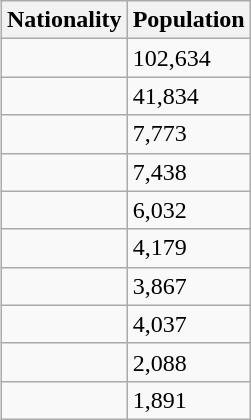<table class="wikitable" style="float:right;">
<tr>
<th>Nationality</th>
<th>Population</th>
</tr>
<tr>
<td></td>
<td>102,634</td>
</tr>
<tr>
<td></td>
<td>41,834</td>
</tr>
<tr>
<td></td>
<td>7,773</td>
</tr>
<tr>
<td></td>
<td>7,438</td>
</tr>
<tr>
<td></td>
<td>6,032</td>
</tr>
<tr>
<td></td>
<td>4,179</td>
</tr>
<tr>
<td></td>
<td>3,867</td>
</tr>
<tr>
<td></td>
<td>4,037</td>
</tr>
<tr>
<td></td>
<td>2,088</td>
</tr>
<tr>
<td></td>
<td>1,891</td>
</tr>
</table>
